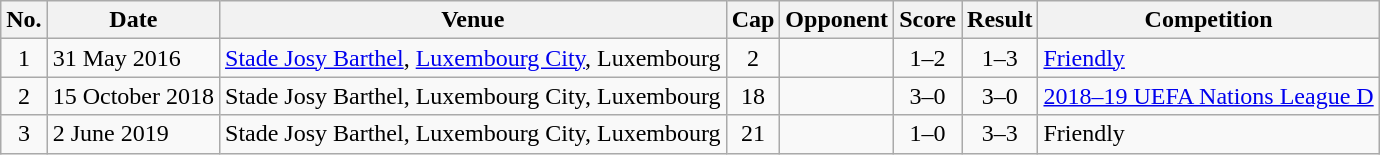<table class="wikitable sortable">
<tr>
<th scope="col">No.</th>
<th scope="col" data-sort-type="date">Date</th>
<th scope="col">Venue</th>
<th scope="col">Cap</th>
<th scope="col">Opponent</th>
<th scope="col">Score</th>
<th scope="col">Result</th>
<th scope="col">Competition</th>
</tr>
<tr>
<td align="center">1</td>
<td>31 May 2016</td>
<td><a href='#'>Stade Josy Barthel</a>, <a href='#'>Luxembourg City</a>, Luxembourg</td>
<td align="center">2</td>
<td></td>
<td align="center">1–2</td>
<td align="center">1–3</td>
<td><a href='#'>Friendly</a></td>
</tr>
<tr>
<td align="center">2</td>
<td>15 October 2018</td>
<td>Stade Josy Barthel, Luxembourg City, Luxembourg</td>
<td align="center">18</td>
<td></td>
<td align="center">3–0</td>
<td align="center">3–0</td>
<td><a href='#'>2018&ndash;19 UEFA Nations League D</a></td>
</tr>
<tr>
<td align="center">3</td>
<td>2 June 2019</td>
<td>Stade Josy Barthel, Luxembourg City, Luxembourg</td>
<td align="center">21</td>
<td></td>
<td align="center">1–0</td>
<td align="center">3–3</td>
<td>Friendly</td>
</tr>
</table>
